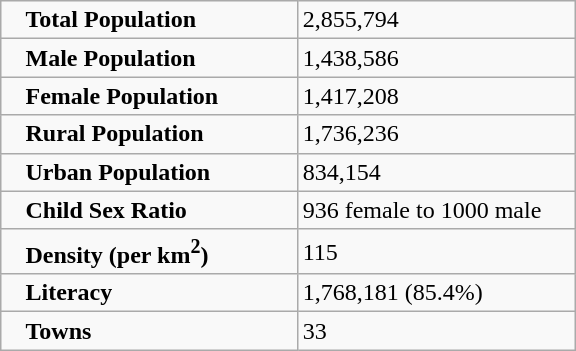<table class="wikitable floatright collapsible" cellspacing="0" style="border:1px #000; margin-left:3em; width:24em;">
<tr>
<td style="padding-left: 1em; padding-right: 2em;"><strong>Total Population</strong></td>
<td>2,855,794</td>
</tr>
<tr>
<td style="padding-left: 1em; padding-right: 2em;"><strong>Male Population</strong></td>
<td>1,438,586</td>
</tr>
<tr>
<td style="padding-left: 1em; padding-right: 2em;"><strong>Female Population</strong></td>
<td>1,417,208</td>
</tr>
<tr>
<td style="padding-left: 1em; padding-right: 2em;"><strong>Rural Population</strong></td>
<td>1,736,236</td>
</tr>
<tr>
<td style="padding-left: 1em; padding-right: 2em;"><strong>Urban Population</strong></td>
<td>834,154</td>
</tr>
<tr>
<td style="padding-left: 1em; padding-right: 2em;"><strong>Child Sex Ratio</strong></td>
<td>936 female to 1000 male</td>
</tr>
<tr>
<td style="padding-left: 1em; padding-right: 2em;"><strong>Density (per km<sup>2</sup>)</strong></td>
<td>115</td>
</tr>
<tr>
<td style="padding-left: 1em; padding-right: 2em;"><strong>Literacy</strong></td>
<td>1,768,181 (85.4%)</td>
</tr>
<tr>
<td style="padding-left: 1em; padding-right: 2em;"><strong>Towns</strong></td>
<td>33</td>
</tr>
</table>
